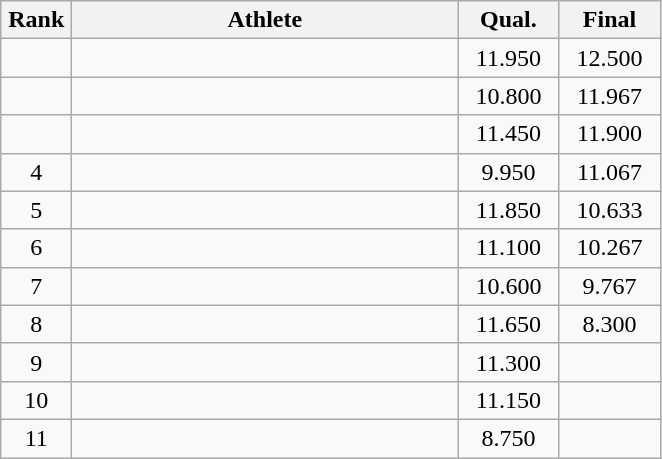<table class=wikitable style="text-align:center">
<tr>
<th width=40>Rank</th>
<th width=250>Athlete</th>
<th width=60>Qual.</th>
<th width=60>Final</th>
</tr>
<tr>
<td></td>
<td align="left"></td>
<td>11.950</td>
<td>12.500</td>
</tr>
<tr>
<td></td>
<td align="left"></td>
<td>10.800</td>
<td>11.967</td>
</tr>
<tr>
<td></td>
<td align="left"></td>
<td>11.450</td>
<td>11.900</td>
</tr>
<tr>
<td>4</td>
<td align="left"></td>
<td>9.950</td>
<td>11.067</td>
</tr>
<tr>
<td>5</td>
<td align="left"></td>
<td>11.850</td>
<td>10.633</td>
</tr>
<tr>
<td>6</td>
<td align="left"></td>
<td>11.100</td>
<td>10.267</td>
</tr>
<tr>
<td>7</td>
<td align="left"></td>
<td>10.600</td>
<td>9.767</td>
</tr>
<tr>
<td>8</td>
<td align="left"></td>
<td>11.650</td>
<td>8.300</td>
</tr>
<tr>
<td>9</td>
<td align="left"></td>
<td>11.300</td>
<td></td>
</tr>
<tr>
<td>10</td>
<td align="left"></td>
<td>11.150</td>
<td></td>
</tr>
<tr>
<td>11</td>
<td align="left"></td>
<td>8.750</td>
<td></td>
</tr>
</table>
